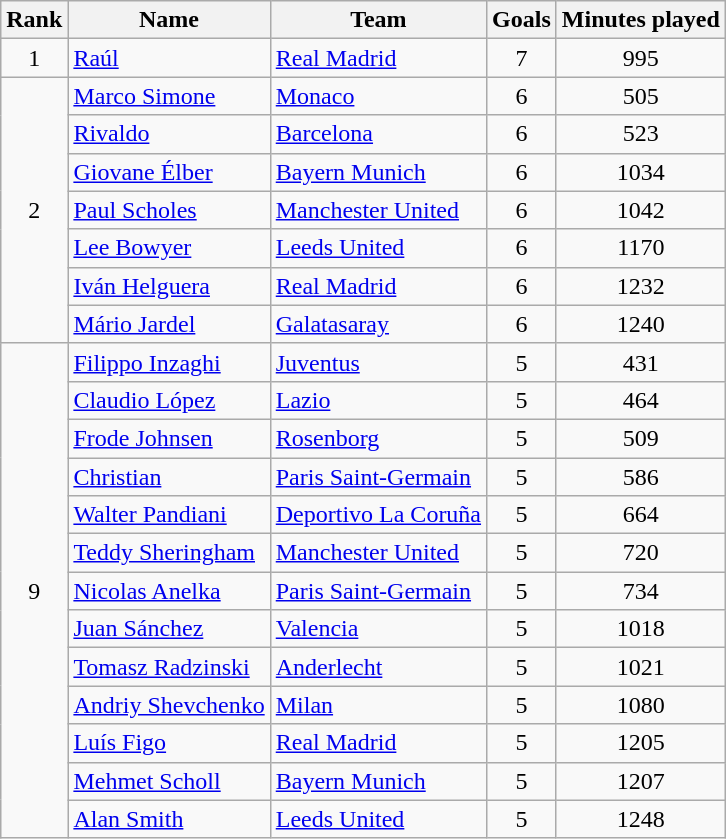<table class="wikitable" style="text-align:center">
<tr>
<th>Rank</th>
<th>Name</th>
<th>Team</th>
<th>Goals</th>
<th>Minutes played</th>
</tr>
<tr>
<td>1</td>
<td align="left"> <a href='#'>Raúl</a></td>
<td align="left"> <a href='#'>Real Madrid</a></td>
<td>7</td>
<td>995</td>
</tr>
<tr>
<td rowspan="7">2</td>
<td align="left"> <a href='#'>Marco Simone</a></td>
<td align="left"> <a href='#'>Monaco</a></td>
<td>6</td>
<td>505</td>
</tr>
<tr>
<td align="left"> <a href='#'>Rivaldo</a></td>
<td align="left"> <a href='#'>Barcelona</a></td>
<td>6</td>
<td>523</td>
</tr>
<tr>
<td align="left"> <a href='#'>Giovane Élber</a></td>
<td align="left"> <a href='#'>Bayern Munich</a></td>
<td>6</td>
<td>1034</td>
</tr>
<tr>
<td align="left"> <a href='#'>Paul Scholes</a></td>
<td align="left"> <a href='#'>Manchester United</a></td>
<td>6</td>
<td>1042</td>
</tr>
<tr>
<td align="left"> <a href='#'>Lee Bowyer</a></td>
<td align="left"> <a href='#'>Leeds United</a></td>
<td>6</td>
<td>1170</td>
</tr>
<tr>
<td align="left"> <a href='#'>Iván Helguera</a></td>
<td align="left"> <a href='#'>Real Madrid</a></td>
<td>6</td>
<td>1232</td>
</tr>
<tr>
<td align="left"> <a href='#'>Mário Jardel</a></td>
<td align="left"> <a href='#'>Galatasaray</a></td>
<td>6</td>
<td>1240</td>
</tr>
<tr>
<td rowspan="14">9</td>
<td align="left"> <a href='#'>Filippo Inzaghi</a></td>
<td align="left"> <a href='#'>Juventus</a></td>
<td>5</td>
<td>431</td>
</tr>
<tr>
<td align="left"> <a href='#'>Claudio López</a></td>
<td align="left"> <a href='#'>Lazio</a></td>
<td>5</td>
<td>464</td>
</tr>
<tr>
<td align="left"> <a href='#'>Frode Johnsen</a></td>
<td align="left"> <a href='#'>Rosenborg</a></td>
<td>5</td>
<td>509</td>
</tr>
<tr>
<td align="left"> <a href='#'>Christian</a></td>
<td align="left"> <a href='#'>Paris Saint-Germain</a></td>
<td>5</td>
<td>586</td>
</tr>
<tr>
<td align="left"> <a href='#'>Walter Pandiani</a></td>
<td align="left"> <a href='#'>Deportivo La Coruña</a></td>
<td>5</td>
<td>664</td>
</tr>
<tr>
<td align="left"> <a href='#'>Teddy Sheringham</a></td>
<td align="left"> <a href='#'>Manchester United</a></td>
<td>5</td>
<td>720</td>
</tr>
<tr>
<td align="left"> <a href='#'>Nicolas Anelka</a></td>
<td align="left"> <a href='#'>Paris Saint-Germain</a></td>
<td>5</td>
<td>734</td>
</tr>
<tr>
<td align="left"> <a href='#'>Juan Sánchez</a></td>
<td align="left"> <a href='#'>Valencia</a></td>
<td>5</td>
<td>1018</td>
</tr>
<tr>
<td align="left"> <a href='#'>Tomasz Radzinski</a></td>
<td align="left"> <a href='#'>Anderlecht</a></td>
<td>5</td>
<td>1021</td>
</tr>
<tr>
<td align="left"> <a href='#'>Andriy Shevchenko</a></td>
<td align="left"> <a href='#'>Milan</a></td>
<td>5</td>
<td>1080</td>
</tr>
<tr>
<td align="left"> <a href='#'>Luís Figo</a></td>
<td align="left"> <a href='#'>Real Madrid</a></td>
<td>5</td>
<td>1205</td>
</tr>
<tr>
<td align="left"> <a href='#'>Mehmet Scholl</a></td>
<td align="left"> <a href='#'>Bayern Munich</a></td>
<td>5</td>
<td>1207</td>
</tr>
<tr>
<td align="left"> <a href='#'>Alan Smith</a></td>
<td align="left"> <a href='#'>Leeds United</a></td>
<td>5</td>
<td>1248</td>
</tr>
</table>
